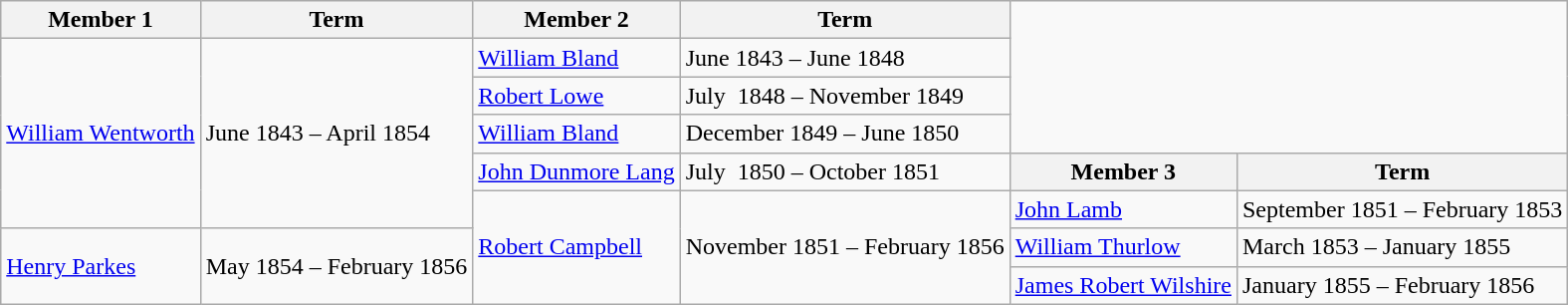<table class="wikitable">
<tr>
<th>Member 1</th>
<th>Term</th>
<th>Member 2</th>
<th>Term</th>
</tr>
<tr>
<td rowspan=5><a href='#'>William Wentworth</a></td>
<td rowspan=5>June 1843  –  April 1854</td>
<td><a href='#'>William Bland</a></td>
<td>June 1843 – June 1848</td>
</tr>
<tr>
<td><a href='#'>Robert Lowe</a></td>
<td>July  1848 – November 1849</td>
</tr>
<tr>
<td><a href='#'>William Bland</a></td>
<td>December 1849 – June 1850</td>
</tr>
<tr>
<td><a href='#'>John Dunmore Lang</a></td>
<td>July  1850  –  October 1851</td>
<th>Member 3</th>
<th>Term</th>
</tr>
<tr>
<td rowspan=3><a href='#'>Robert Campbell</a></td>
<td rowspan=3>November 1851 – February 1856</td>
<td><a href='#'>John Lamb</a></td>
<td>September 1851 – February 1853</td>
</tr>
<tr>
<td rowspan=2><a href='#'>Henry Parkes</a></td>
<td rowspan=2>May 1854 – February 1856</td>
<td><a href='#'>William Thurlow</a></td>
<td>March 1853 – January 1855</td>
</tr>
<tr>
<td><a href='#'>James Robert Wilshire</a></td>
<td>January 1855 – February 1856</td>
</tr>
</table>
